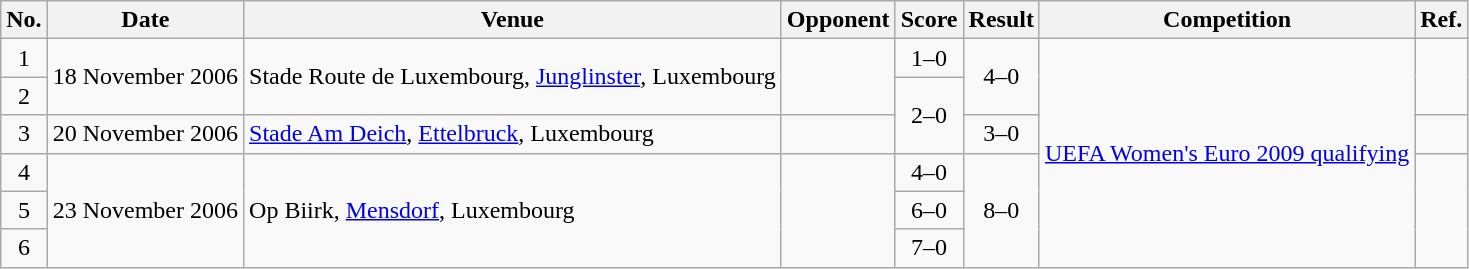<table class="wikitable">
<tr>
<th>No.</th>
<th>Date</th>
<th>Venue</th>
<th>Opponent</th>
<th>Score</th>
<th>Result</th>
<th>Competition</th>
<th>Ref.</th>
</tr>
<tr>
<td style="text-align:center;">1</td>
<td rowspan=2>18 November 2006</td>
<td rowspan=2>Stade Route de Luxembourg, <a href='#'>Junglinster</a>, Luxembourg</td>
<td rowspan=2></td>
<td style="text-align:center;">1–0</td>
<td rowspan=2 style="text-align:center;">4–0</td>
<td rowspan=6><a href='#'>UEFA Women's Euro 2009 qualifying</a></td>
<td rowspan=2></td>
</tr>
<tr style="text-align:center;">
<td>2</td>
<td rowspan=2>2–0</td>
</tr>
<tr>
<td style="text-align:center;">3</td>
<td>20 November 2006</td>
<td><a href='#'>Stade Am Deich</a>, <a href='#'>Ettelbruck</a>, Luxembourg</td>
<td></td>
<td style="text-align:center;">3–0</td>
<td></td>
</tr>
<tr>
<td style="text-align:center;">4</td>
<td rowspan=3>23 November 2006</td>
<td rowspan=3>Op Biirk, <a href='#'>Mensdorf</a>, Luxembourg</td>
<td rowspan=3></td>
<td style="text-align:center;">4–0</td>
<td rowspan=3 style="text-align:center;">8–0</td>
<td rowspan=3></td>
</tr>
<tr style="text-align:center;">
<td>5</td>
<td>6–0</td>
</tr>
<tr style="text-align:center;">
<td>6</td>
<td>7–0</td>
</tr>
</table>
